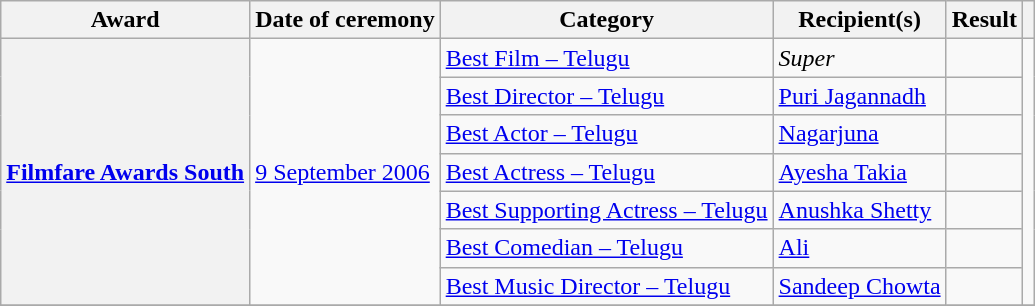<table class="wikitable plainrowheaders sortable">
<tr>
<th scope="col">Award</th>
<th scope="col">Date of ceremony</th>
<th scope="col">Category</th>
<th scope="col">Recipient(s)</th>
<th scope="col" class="unsortable">Result</th>
<th scope="col" class="unsortable"></th>
</tr>
<tr>
<th scope="row" rowspan="7"><a href='#'>Filmfare Awards South</a></th>
<td rowspan="7"><a href='#'>9 September 2006</a></td>
<td><a href='#'>Best Film – Telugu</a></td>
<td><em>Super</em></td>
<td></td>
<td style="text-align:center;" rowspan="7"></td>
</tr>
<tr>
<td><a href='#'>Best Director – Telugu</a></td>
<td><a href='#'>Puri Jagannadh</a></td>
<td></td>
</tr>
<tr>
<td><a href='#'>Best Actor – Telugu</a></td>
<td><a href='#'>Nagarjuna</a></td>
<td></td>
</tr>
<tr>
<td><a href='#'>Best Actress – Telugu</a></td>
<td><a href='#'>Ayesha Takia</a></td>
<td></td>
</tr>
<tr>
<td><a href='#'>Best Supporting Actress – Telugu</a></td>
<td><a href='#'>Anushka Shetty</a></td>
<td></td>
</tr>
<tr>
<td><a href='#'>Best Comedian – Telugu</a></td>
<td><a href='#'>Ali</a></td>
<td></td>
</tr>
<tr>
<td><a href='#'>Best Music Director – Telugu</a></td>
<td><a href='#'>Sandeep Chowta</a></td>
<td></td>
</tr>
<tr>
</tr>
</table>
